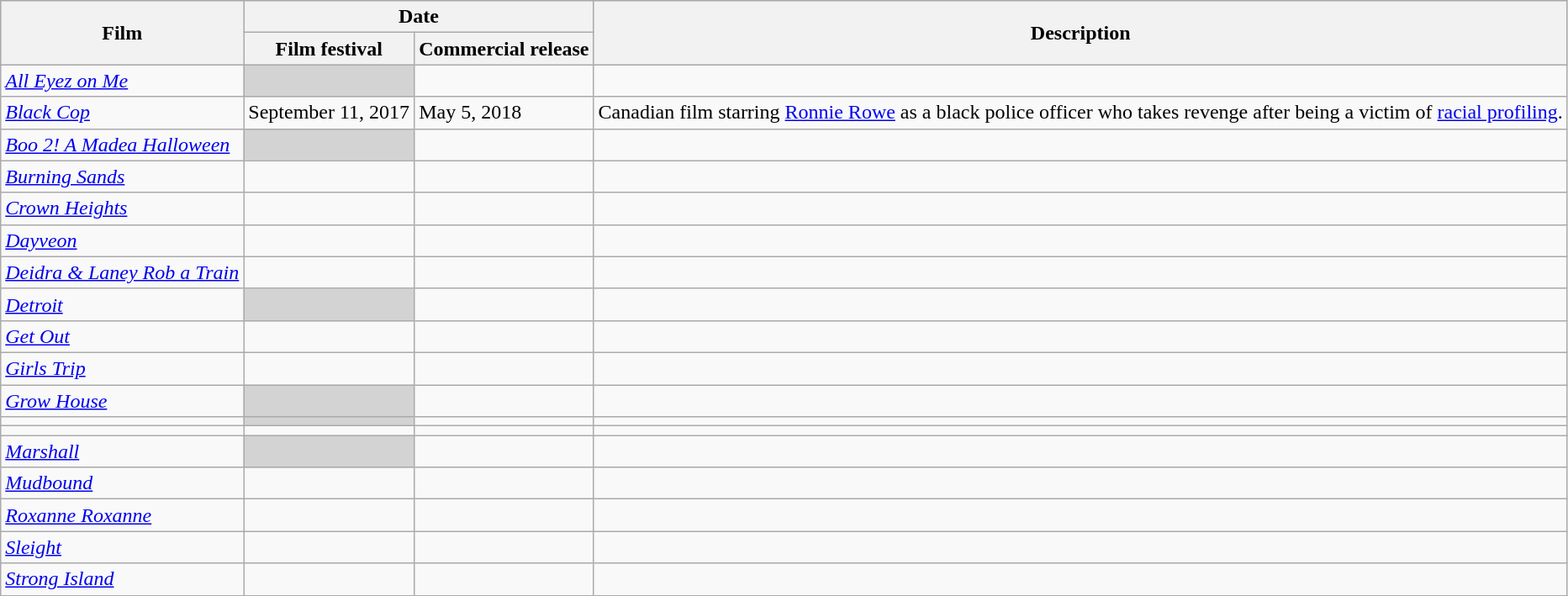<table class="wikitable sortable">
<tr style="background:#ccc; text-align:center;">
<th scope="col" rowspan="2">Film</th>
<th scope="col" colspan="2">Date</th>
<th scope="col" rowspan="2" class="unsortable">Description</th>
</tr>
<tr>
<th>Film festival</th>
<th>Commercial release</th>
</tr>
<tr>
<td><em><a href='#'>All Eyez on Me</a></em></td>
<td style="background: lightgray"></td>
<td></td>
<td></td>
</tr>
<tr>
<td><em><a href='#'>Black Cop</a></em></td>
<td>September 11, 2017</td>
<td>May 5, 2018</td>
<td>Canadian film starring <a href='#'>Ronnie Rowe</a> as a black police officer who takes revenge after being a victim of <a href='#'>racial profiling</a>.</td>
</tr>
<tr>
<td><em><a href='#'>Boo 2! A Madea Halloween</a></em></td>
<td style="background: lightgray"></td>
<td></td>
<td></td>
</tr>
<tr>
<td><em><a href='#'>Burning Sands</a></em></td>
<td></td>
<td></td>
<td></td>
</tr>
<tr>
<td><em><a href='#'>Crown Heights</a></em></td>
<td></td>
<td></td>
<td></td>
</tr>
<tr>
<td><em><a href='#'>Dayveon</a></em></td>
<td></td>
<td></td>
<td></td>
</tr>
<tr>
<td><em><a href='#'>Deidra & Laney Rob a Train</a></em></td>
<td></td>
<td></td>
<td></td>
</tr>
<tr>
<td><em><a href='#'>Detroit</a></em></td>
<td style="background: lightgray"></td>
<td></td>
<td></td>
</tr>
<tr>
<td><em><a href='#'>Get Out</a></em></td>
<td></td>
<td></td>
<td></td>
</tr>
<tr>
<td><em><a href='#'>Girls Trip</a></em></td>
<td></td>
<td></td>
<td></td>
</tr>
<tr>
<td><em><a href='#'>Grow House</a></em></td>
<td style="background: lightgray"></td>
<td></td>
<td></td>
</tr>
<tr>
<td><em></em></td>
<td style="background: lightgray"></td>
<td></td>
<td></td>
</tr>
<tr>
<td><em></em></td>
<td></td>
<td></td>
<td></td>
</tr>
<tr>
<td><em><a href='#'>Marshall</a></em></td>
<td style="background: lightgray"></td>
<td></td>
<td></td>
</tr>
<tr>
<td><em><a href='#'>Mudbound</a></em></td>
<td></td>
<td></td>
<td></td>
</tr>
<tr>
<td><em><a href='#'>Roxanne Roxanne</a></em></td>
<td></td>
<td></td>
<td></td>
</tr>
<tr>
<td><em><a href='#'>Sleight</a></em></td>
<td></td>
<td></td>
<td></td>
</tr>
<tr>
<td><em><a href='#'>Strong Island</a></em></td>
<td></td>
<td></td>
<td></td>
</tr>
</table>
